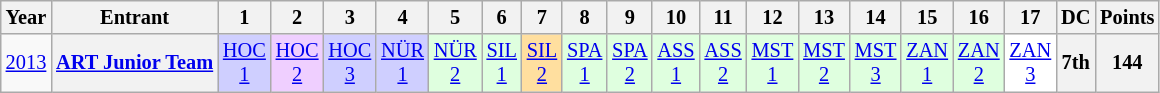<table class="wikitable" style="text-align:center; font-size:85%">
<tr>
<th>Year</th>
<th>Entrant</th>
<th>1</th>
<th>2</th>
<th>3</th>
<th>4</th>
<th>5</th>
<th>6</th>
<th>7</th>
<th>8</th>
<th>9</th>
<th>10</th>
<th>11</th>
<th>12</th>
<th>13</th>
<th>14</th>
<th>15</th>
<th>16</th>
<th>17</th>
<th>DC</th>
<th>Points</th>
</tr>
<tr>
<td><a href='#'>2013</a></td>
<th><a href='#'>ART Junior Team</a></th>
<td style="background:#cfcfff;"><a href='#'>HOC<br>1</a><br></td>
<td style="background:#efcfff;"><a href='#'>HOC<br>2</a><br></td>
<td style="background:#cfcfff;"><a href='#'>HOC<br>3</a><br></td>
<td style="background:#cfcfff;"><a href='#'>NÜR<br>1</a><br></td>
<td style="background:#dfffdf;"><a href='#'>NÜR<br>2</a><br></td>
<td style="background:#dfffdf;"><a href='#'>SIL<br>1</a><br></td>
<td style="background:#ffdf9f;"><a href='#'>SIL<br>2</a><br></td>
<td style="background:#dfffdf;"><a href='#'>SPA<br>1</a><br></td>
<td style="background:#dfffdf;"><a href='#'>SPA<br>2</a><br></td>
<td style="background:#dfffdf;"><a href='#'>ASS<br>1</a><br></td>
<td style="background:#dfffdf;"><a href='#'>ASS<br>2</a><br></td>
<td style="background:#dfffdf;"><a href='#'>MST<br>1</a><br></td>
<td style="background:#dfffdf;"><a href='#'>MST<br>2</a><br></td>
<td style="background:#dfffdf;"><a href='#'>MST<br>3</a><br></td>
<td style="background:#dfffdf;"><a href='#'>ZAN<br>1</a><br></td>
<td style="background:#dfffdf;"><a href='#'>ZAN<br>2</a><br></td>
<td style="background:#FFFFFF;"><a href='#'>ZAN<br>3</a><br></td>
<th>7th</th>
<th>144</th>
</tr>
</table>
